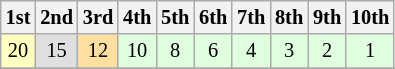<table class="wikitable" style="font-size: 85%; text-align:center">
<tr>
<th>1st</th>
<th>2nd</th>
<th>3rd</th>
<th>4th</th>
<th>5th</th>
<th>6th</th>
<th>7th</th>
<th>8th</th>
<th>9th</th>
<th>10th</th>
</tr>
<tr>
<td style="background:#FFFFBF;">20</td>
<td style="background:#DFDFDF;">15</td>
<td style="background:#FFDF9F;">12</td>
<td style="background:#DFFFDF;">10</td>
<td style="background:#DFFFDF;">8</td>
<td style="background:#DFFFDF;">6</td>
<td style="background:#DFFFDF;">4</td>
<td style="background:#DFFFDF;">3</td>
<td style="background:#DFFFDF;">2</td>
<td style="background:#DFFFDF;">1</td>
</tr>
<tr>
</tr>
</table>
